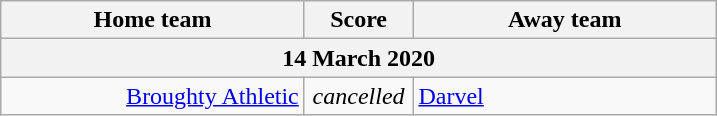<table class="wikitable" style="border-collapse: collapse;">
<tr>
<th width="195" align="right">Home team</th>
<th width="65" align="center">Score</th>
<th width="195" align="left">Away team</th>
</tr>
<tr>
<th colspan="3" align="center">14 March 2020</th>
</tr>
<tr>
<td style="text-align:right;"><a href='#'>Broughty Athletic</a></td>
<td style="text-align:center;"><em>cancelled</em></td>
<td style="text-align:left;"><a href='#'>Darvel</a></td>
</tr>
</table>
